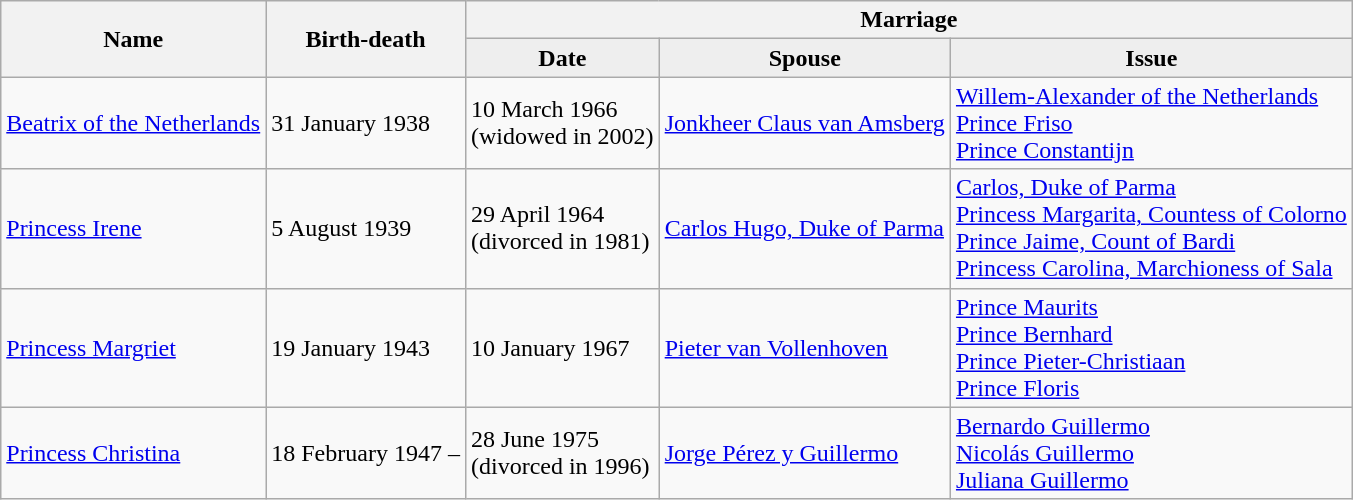<table class="wikitable">
<tr>
<th rowspan="2">Name</th>
<th rowspan="2">Birth-death</th>
<th colspan="3">Marriage</th>
</tr>
<tr>
<td bgcolor="#EEEEEE" align="center"><strong>Date</strong></td>
<td bgcolor="#EEEEEE" align="center"><strong>Spouse</strong></td>
<td bgcolor="#EEEEEE" align="center"><strong>Issue</strong></td>
</tr>
<tr>
<td><a href='#'>Beatrix of the Netherlands</a></td>
<td>31 January 1938</td>
<td>10 March 1966<br>(widowed in 2002)</td>
<td><a href='#'>Jonkheer Claus van Amsberg</a></td>
<td><a href='#'>Willem-Alexander of the Netherlands</a><br><a href='#'>Prince Friso</a><br><a href='#'>Prince Constantijn</a></td>
</tr>
<tr>
<td><a href='#'>Princess Irene</a></td>
<td>5 August 1939</td>
<td>29 April 1964<br>(divorced in 1981)</td>
<td><a href='#'>Carlos Hugo, Duke of Parma</a></td>
<td><a href='#'>Carlos, Duke of Parma</a><br><a href='#'>Princess Margarita, Countess of Colorno</a><br><a href='#'>Prince Jaime, Count of Bardi</a><br><a href='#'>Princess Carolina, Marchioness of Sala</a></td>
</tr>
<tr>
<td><a href='#'>Princess Margriet</a></td>
<td>19 January 1943</td>
<td>10 January 1967</td>
<td><a href='#'>Pieter van Vollenhoven</a></td>
<td><a href='#'>Prince Maurits</a><br><a href='#'>Prince Bernhard</a><br><a href='#'>Prince Pieter-Christiaan</a><br><a href='#'>Prince Floris</a></td>
</tr>
<tr>
<td><a href='#'>Princess Christina</a></td>
<td>18 February 1947 – <br> </td>
<td>28 June 1975<br>(divorced in 1996)</td>
<td><a href='#'>Jorge Pérez y Guillermo</a></td>
<td><a href='#'>Bernardo Guillermo</a><br><a href='#'>Nicolás Guillermo</a><br><a href='#'>Juliana Guillermo</a></td>
</tr>
</table>
